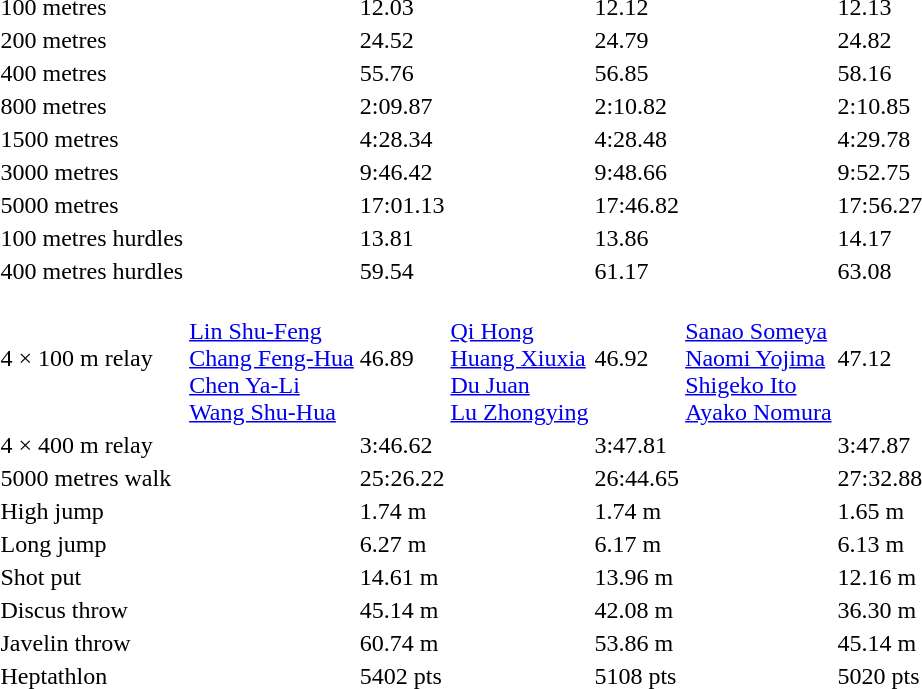<table>
<tr>
<td>100 metres</td>
<td></td>
<td>12.03</td>
<td></td>
<td>12.12</td>
<td></td>
<td>12.13</td>
</tr>
<tr>
<td>200 metres</td>
<td></td>
<td>24.52</td>
<td></td>
<td>24.79</td>
<td></td>
<td>24.82</td>
</tr>
<tr>
<td>400 metres</td>
<td></td>
<td>55.76</td>
<td></td>
<td>56.85</td>
<td></td>
<td>58.16</td>
</tr>
<tr>
<td>800 metres</td>
<td></td>
<td>2:09.87</td>
<td></td>
<td>2:10.82</td>
<td></td>
<td>2:10.85</td>
</tr>
<tr>
<td>1500 metres</td>
<td></td>
<td>4:28.34</td>
<td></td>
<td>4:28.48</td>
<td></td>
<td>4:29.78</td>
</tr>
<tr>
<td>3000 metres</td>
<td></td>
<td>9:46.42</td>
<td></td>
<td>9:48.66</td>
<td></td>
<td>9:52.75</td>
</tr>
<tr>
<td>5000 metres</td>
<td></td>
<td>17:01.13</td>
<td></td>
<td>17:46.82</td>
<td></td>
<td>17:56.27</td>
</tr>
<tr>
<td>100 metres hurdles</td>
<td></td>
<td>13.81</td>
<td></td>
<td>13.86</td>
<td></td>
<td>14.17</td>
</tr>
<tr>
<td>400 metres hurdles</td>
<td></td>
<td>59.54</td>
<td></td>
<td>61.17</td>
<td></td>
<td>63.08</td>
</tr>
<tr>
<td>4 × 100 m relay</td>
<td><br><a href='#'>Lin Shu-Feng</a><br><a href='#'>Chang Feng-Hua</a><br><a href='#'>Chen Ya-Li</a><br><a href='#'>Wang Shu-Hua</a></td>
<td>46.89</td>
<td><br><a href='#'>Qi Hong</a><br><a href='#'>Huang Xiuxia</a><br><a href='#'>Du Juan</a><br><a href='#'>Lu Zhongying</a></td>
<td>46.92</td>
<td><br><a href='#'>Sanao Someya</a><br><a href='#'>Naomi Yojima</a><br><a href='#'>Shigeko Ito</a><br><a href='#'>Ayako Nomura</a></td>
<td>47.12</td>
</tr>
<tr>
<td>4 × 400 m relay</td>
<td></td>
<td>3:46.62</td>
<td></td>
<td>3:47.81</td>
<td></td>
<td>3:47.87</td>
</tr>
<tr>
<td>5000 metres walk</td>
<td></td>
<td>25:26.22</td>
<td></td>
<td>26:44.65</td>
<td></td>
<td>27:32.88</td>
</tr>
<tr>
<td>High jump</td>
<td></td>
<td>1.74 m</td>
<td></td>
<td>1.74 m</td>
<td></td>
<td>1.65 m</td>
</tr>
<tr>
<td>Long jump</td>
<td></td>
<td>6.27 m</td>
<td></td>
<td>6.17 m</td>
<td></td>
<td>6.13 m</td>
</tr>
<tr>
<td>Shot put</td>
<td></td>
<td>14.61 m</td>
<td></td>
<td>13.96 m</td>
<td></td>
<td>12.16 m</td>
</tr>
<tr>
<td>Discus throw</td>
<td></td>
<td>45.14 m</td>
<td></td>
<td>42.08 m</td>
<td></td>
<td>36.30 m</td>
</tr>
<tr>
<td>Javelin throw</td>
<td></td>
<td>60.74 m</td>
<td></td>
<td>53.86 m</td>
<td></td>
<td>45.14 m</td>
</tr>
<tr>
<td>Heptathlon</td>
<td></td>
<td>5402 pts</td>
<td></td>
<td>5108 pts</td>
<td></td>
<td>5020 pts</td>
</tr>
</table>
